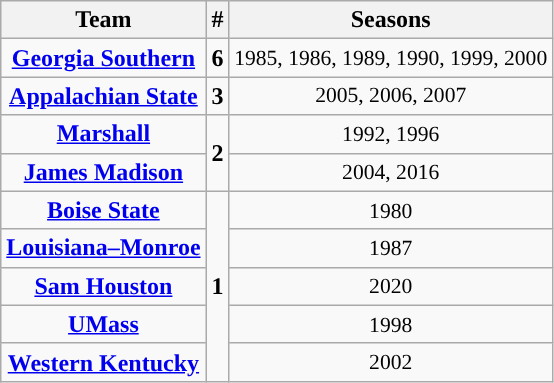<table class="wikitable" style="text-align:center;">
<tr>
<th width=px>Team</th>
<th width=px>#</th>
<th width=px>Seasons</th>
</tr>
<tr>
<td><strong><a href='#'>Georgia Southern</a></strong></td>
<td><strong>6</strong></td>
<td style="font-size:90%;">1985, 1986, 1989, 1990, 1999, 2000</td>
</tr>
<tr>
<td><strong><a href='#'>Appalachian State</a></strong></td>
<td><strong>3</strong></td>
<td style="font-size:90%;">2005, 2006, 2007</td>
</tr>
<tr>
<td><strong><a href='#'>Marshall</a></strong></td>
<td rowspan=2><strong>2</strong></td>
<td style="font-size:90%;">1992, 1996</td>
</tr>
<tr>
<td><strong><a href='#'>James Madison</a></strong></td>
<td style="font-size:90%;">2004, 2016</td>
</tr>
<tr>
<td><strong><a href='#'>Boise State</a></strong></td>
<td rowspan=5><strong>1</strong></td>
<td style="font-size:90%;">1980</td>
</tr>
<tr>
<td><strong><a href='#'>Louisiana–Monroe</a></strong></td>
<td style="font-size:90%;">1987</td>
</tr>
<tr>
<td><strong><a href='#'>Sam Houston</a></strong></td>
<td style="font-size:90%;">2020</td>
</tr>
<tr>
<td><strong><a href='#'>UMass</a></strong></td>
<td style="font-size:90%;">1998</td>
</tr>
<tr>
<td><strong><a href='#'>Western Kentucky</a></strong></td>
<td style="font-size:90%;">2002</td>
</tr>
</table>
